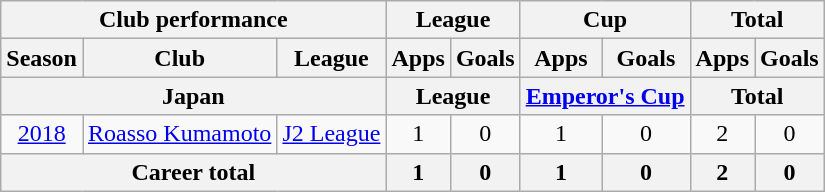<table class="wikitable" style="text-align:center">
<tr>
<th colspan="3">Club performance</th>
<th colspan="2">League</th>
<th colspan="2">Cup</th>
<th colspan="2">Total</th>
</tr>
<tr>
<th>Season</th>
<th>Club</th>
<th>League</th>
<th>Apps</th>
<th>Goals</th>
<th>Apps</th>
<th>Goals</th>
<th>Apps</th>
<th>Goals</th>
</tr>
<tr>
<th colspan="3">Japan</th>
<th colspan="2">League</th>
<th colspan="2"><a href='#'>Emperor's Cup</a></th>
<th colspan="2">Total</th>
</tr>
<tr>
<td><a href='#'>2018</a></td>
<td rowspan="1"><a href='#'>Roasso Kumamoto</a></td>
<td rowspan="1"><a href='#'>J2 League</a></td>
<td>1</td>
<td>0</td>
<td>1</td>
<td>0</td>
<td>2</td>
<td>0</td>
</tr>
<tr>
<th colspan="3">Career total</th>
<th>1</th>
<th>0</th>
<th>1</th>
<th>0</th>
<th>2</th>
<th>0</th>
</tr>
</table>
